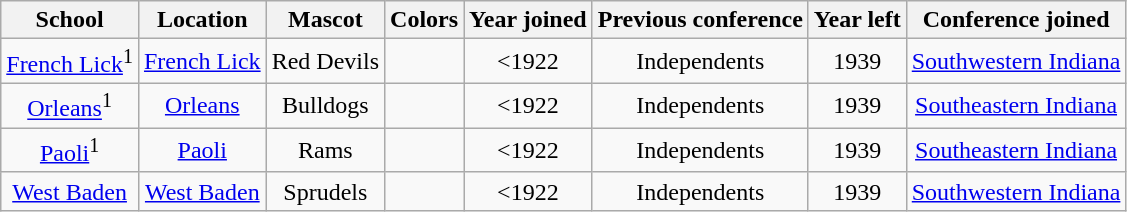<table class="wikitable" style="text-align:center;">
<tr>
<th>School</th>
<th>Location</th>
<th>Mascot</th>
<th>Colors</th>
<th>Year joined</th>
<th>Previous conference</th>
<th>Year left</th>
<th>Conference joined</th>
</tr>
<tr>
<td><a href='#'>French Lick</a><sup>1</sup></td>
<td><a href='#'>French Lick</a></td>
<td>Red Devils</td>
<td> </td>
<td><1922</td>
<td>Independents</td>
<td>1939</td>
<td><a href='#'>Southwestern Indiana</a></td>
</tr>
<tr>
<td><a href='#'>Orleans</a><sup>1</sup></td>
<td><a href='#'>Orleans</a></td>
<td>Bulldogs</td>
<td> </td>
<td><1922</td>
<td>Independents</td>
<td>1939</td>
<td><a href='#'>Southeastern Indiana</a></td>
</tr>
<tr>
<td><a href='#'>Paoli</a><sup>1</sup></td>
<td><a href='#'>Paoli</a></td>
<td>Rams</td>
<td> </td>
<td><1922</td>
<td>Independents</td>
<td>1939</td>
<td><a href='#'>Southeastern Indiana</a></td>
</tr>
<tr>
<td><a href='#'>West Baden</a></td>
<td><a href='#'>West Baden</a></td>
<td>Sprudels</td>
<td> </td>
<td><1922</td>
<td>Independents</td>
<td>1939</td>
<td><a href='#'>Southwestern Indiana</a></td>
</tr>
</table>
